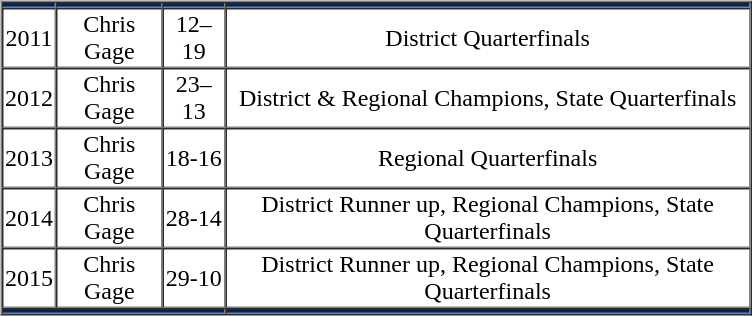<table border="0" style="width:50%;">
<tr>
<td valign="top"><br><table cellpadding="1" border="1" cellspacing="0" style="width:80%;">
<tr>
<th style="background:#002366"></th>
<th style="background:#002366"></th>
<th style="background:#002366"></th>
<th style="background:#002366"></th>
</tr>
<tr style="text-align:center;">
<td>2011</td>
<td>Chris Gage</td>
<td>12–19</td>
<td>District Quarterfinals</td>
</tr>
<tr style="text-align:center;">
<td>2012</td>
<td>Chris Gage</td>
<td>23–13</td>
<td>District & Regional Champions, State Quarterfinals</td>
</tr>
<tr style="text-align:center;">
<td>2013</td>
<td>Chris Gage</td>
<td>18-16</td>
<td>Regional Quarterfinals</td>
</tr>
<tr style="text-align:center;">
<td>2014</td>
<td>Chris Gage</td>
<td>28-14</td>
<td>District Runner up, Regional Champions, State Quarterfinals</td>
</tr>
<tr style="text-align:center;">
<td>2015</td>
<td>Chris Gage</td>
<td>29-10</td>
<td>District Runner up, Regional Champions, State Quarterfinals</td>
</tr>
<tr style="text-align:center; background:#002366">
<td colspan="3"></td>
<td colspan="2"></td>
</tr>
</table>
</td>
</tr>
</table>
